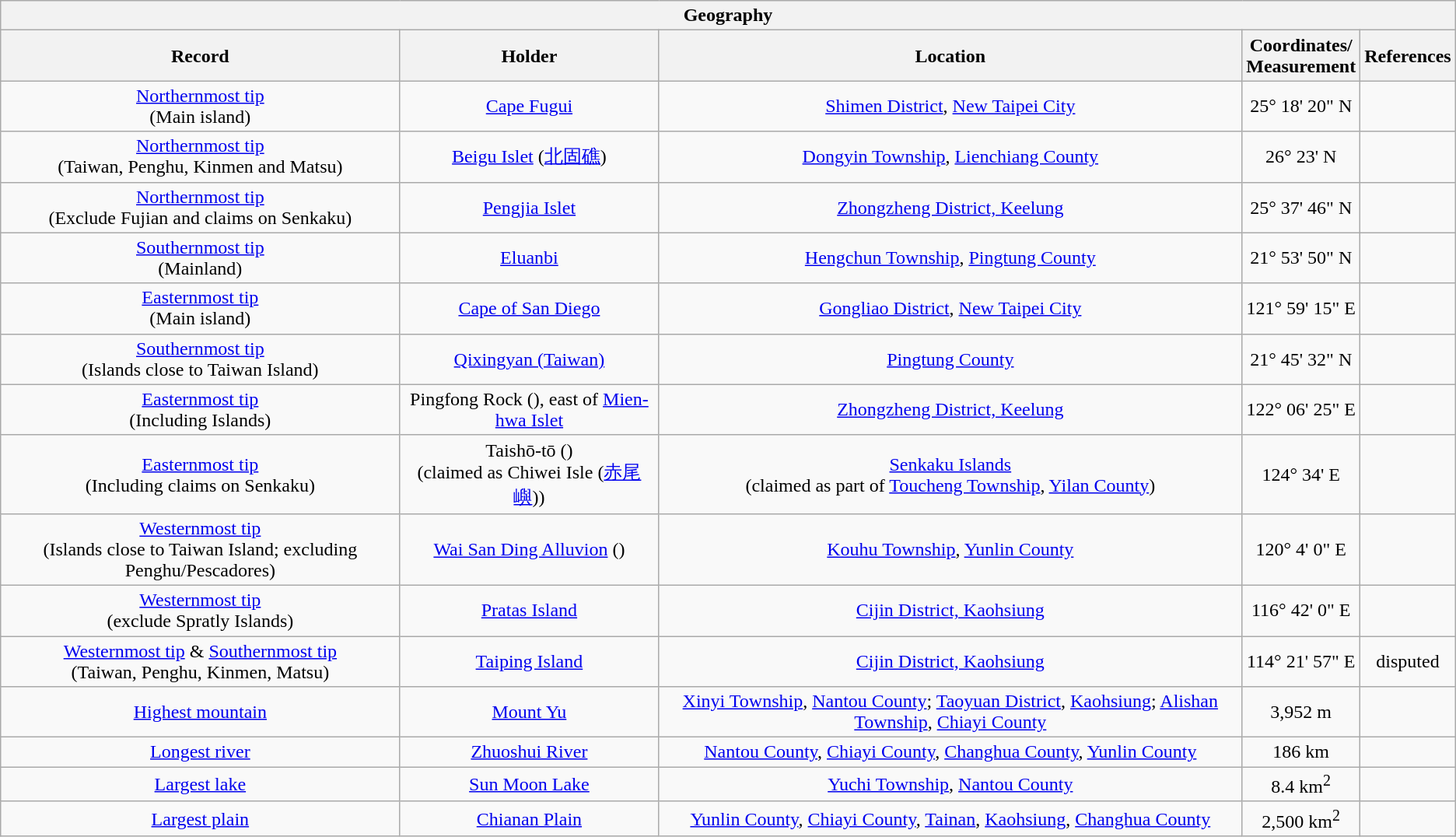<table class="wikitable" style="text-align:center">
<tr>
<th colspan="5">Geography</th>
</tr>
<tr>
<th>Record</th>
<th>Holder</th>
<th>Location</th>
<th>Coordinates/<br>Measurement</th>
<th>References</th>
</tr>
<tr>
<td><a href='#'>Northernmost tip</a><br>(Main island)</td>
<td><a href='#'>Cape Fugui</a></td>
<td><a href='#'>Shimen District</a>, <a href='#'>New Taipei City</a></td>
<td>25° 18' 20" N</td>
<td></td>
</tr>
<tr>
<td><a href='#'>Northernmost tip</a><br>(Taiwan, Penghu, Kinmen and Matsu)</td>
<td><a href='#'>Beigu Islet</a> (<a href='#'>北固礁</a>)</td>
<td><a href='#'>Dongyin Township</a>, <a href='#'>Lienchiang County</a></td>
<td>26° 23' N</td>
<td></td>
</tr>
<tr>
<td><a href='#'>Northernmost tip</a><br>(Exclude Fujian and claims on Senkaku)</td>
<td><a href='#'>Pengjia Islet</a></td>
<td><a href='#'>Zhongzheng District, Keelung</a></td>
<td>25° 37' 46" N</td>
<td></td>
</tr>
<tr>
<td><a href='#'>Southernmost tip</a><br>(Mainland)</td>
<td><a href='#'>Eluanbi</a></td>
<td><a href='#'>Hengchun Township</a>, <a href='#'>Pingtung County</a></td>
<td>21° 53' 50" N</td>
<td></td>
</tr>
<tr>
<td><a href='#'>Easternmost tip</a><br>(Main island)</td>
<td><a href='#'>Cape of San Diego</a></td>
<td><a href='#'>Gongliao District</a>, <a href='#'>New Taipei City</a></td>
<td>121° 59' 15" E</td>
<td></td>
</tr>
<tr>
<td><a href='#'>Southernmost tip</a><br>(Islands close to Taiwan Island)</td>
<td><a href='#'>Qixingyan (Taiwan)</a></td>
<td><a href='#'>Pingtung County</a></td>
<td>21° 45' 32" N</td>
<td></td>
</tr>
<tr>
<td><a href='#'>Easternmost tip</a><br>(Including Islands)</td>
<td>Pingfong Rock (), east of <a href='#'>Mien-hwa Islet</a></td>
<td><a href='#'>Zhongzheng District, Keelung</a></td>
<td>122° 06' 25" E</td>
<td></td>
</tr>
<tr>
<td><a href='#'>Easternmost tip</a><br>(Including claims on Senkaku)</td>
<td>Taishō-tō ()<br>(claimed as Chiwei Isle (<a href='#'>赤尾嶼</a>))</td>
<td><a href='#'>Senkaku Islands</a><br>(claimed as part of <a href='#'>Toucheng Township</a>, <a href='#'>Yilan County</a>)</td>
<td>124° 34' E</td>
<td></td>
</tr>
<tr>
<td><a href='#'>Westernmost tip</a><br>(Islands close to Taiwan Island; excluding Penghu/Pescadores)</td>
<td><a href='#'>Wai San Ding Alluvion</a> ()</td>
<td><a href='#'>Kouhu Township</a>, <a href='#'>Yunlin County</a></td>
<td>120° 4' 0" E</td>
<td></td>
</tr>
<tr>
<td><a href='#'>Westernmost tip</a><br>(exclude Spratly Islands)</td>
<td><a href='#'>Pratas Island</a></td>
<td><a href='#'>Cijin District, Kaohsiung</a></td>
<td>116° 42' 0" E</td>
<td></td>
</tr>
<tr>
<td><a href='#'>Westernmost tip</a> & <a href='#'>Southernmost tip</a><br>(Taiwan, Penghu, Kinmen, Matsu)</td>
<td><a href='#'>Taiping Island</a></td>
<td><a href='#'>Cijin District, Kaohsiung</a></td>
<td>114° 21' 57" E</td>
<td>disputed</td>
</tr>
<tr>
<td><a href='#'>Highest mountain</a></td>
<td><a href='#'>Mount Yu</a></td>
<td><a href='#'>Xinyi Township</a>, <a href='#'>Nantou County</a>; <a href='#'>Taoyuan District</a>, <a href='#'>Kaohsiung</a>; <a href='#'>Alishan Township</a>, <a href='#'>Chiayi County</a></td>
<td>3,952 m</td>
<td></td>
</tr>
<tr>
<td><a href='#'>Longest river</a></td>
<td><a href='#'>Zhuoshui River</a></td>
<td><a href='#'>Nantou County</a>, <a href='#'>Chiayi County</a>, <a href='#'>Changhua County</a>, <a href='#'>Yunlin County</a></td>
<td>186 km</td>
<td></td>
</tr>
<tr>
<td><a href='#'>Largest lake</a></td>
<td><a href='#'>Sun Moon Lake</a></td>
<td><a href='#'>Yuchi Township</a>, <a href='#'>Nantou County</a></td>
<td>8.4 km<sup>2</sup></td>
<td></td>
</tr>
<tr>
<td><a href='#'>Largest plain</a></td>
<td><a href='#'>Chianan Plain</a></td>
<td><a href='#'>Yunlin County</a>, <a href='#'>Chiayi County</a>, <a href='#'>Tainan</a>, <a href='#'>Kaohsiung</a>, <a href='#'>Changhua County</a></td>
<td>2,500 km<sup>2</sup></td>
<td></td>
</tr>
</table>
